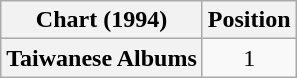<table class="wikitable plainrowheaders">
<tr>
<th scope="col">Chart (1994)</th>
<th scope="col">Position</th>
</tr>
<tr>
<th scope="row">Taiwanese Albums</th>
<td align="center">1</td>
</tr>
</table>
